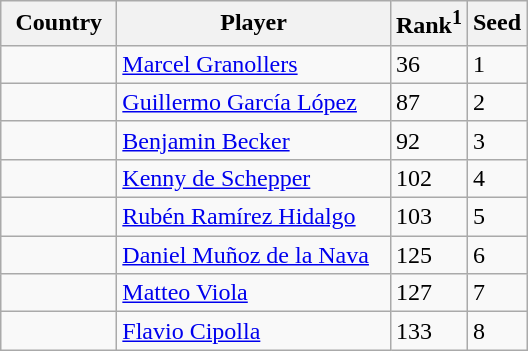<table class="sortable wikitable">
<tr>
<th width="70">Country</th>
<th width="175">Player</th>
<th>Rank<sup>1</sup></th>
<th>Seed</th>
</tr>
<tr>
<td></td>
<td><a href='#'>Marcel Granollers</a></td>
<td>36</td>
<td>1</td>
</tr>
<tr>
<td></td>
<td><a href='#'>Guillermo García López</a></td>
<td>87</td>
<td>2</td>
</tr>
<tr>
<td></td>
<td><a href='#'>Benjamin Becker</a></td>
<td>92</td>
<td>3</td>
</tr>
<tr>
<td></td>
<td><a href='#'>Kenny de Schepper</a></td>
<td>102</td>
<td>4</td>
</tr>
<tr>
<td></td>
<td><a href='#'>Rubén Ramírez Hidalgo</a></td>
<td>103</td>
<td>5</td>
</tr>
<tr>
<td></td>
<td><a href='#'>Daniel Muñoz de la Nava</a></td>
<td>125</td>
<td>6</td>
</tr>
<tr>
<td></td>
<td><a href='#'>Matteo Viola</a></td>
<td>127</td>
<td>7</td>
</tr>
<tr>
<td></td>
<td><a href='#'>Flavio Cipolla</a></td>
<td>133</td>
<td>8</td>
</tr>
</table>
